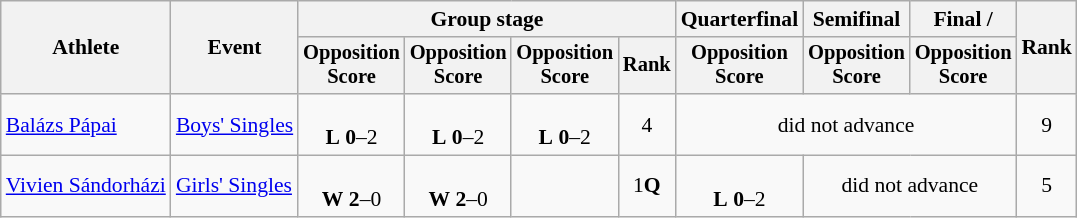<table class="wikitable" style="font-size:90%">
<tr>
<th rowspan=2>Athlete</th>
<th rowspan=2>Event</th>
<th colspan=4>Group stage</th>
<th>Quarterfinal</th>
<th>Semifinal</th>
<th>Final / </th>
<th rowspan=2>Rank</th>
</tr>
<tr style="font-size:95%">
<th>Opposition<br>Score</th>
<th>Opposition<br>Score</th>
<th>Opposition<br>Score</th>
<th>Rank</th>
<th>Opposition<br>Score</th>
<th>Opposition<br>Score</th>
<th>Opposition<br>Score</th>
</tr>
<tr align=center>
<td align=left><a href='#'>Balázs Pápai</a></td>
<td align=left><a href='#'>Boys' Singles</a></td>
<td><br><strong>L</strong> <strong>0</strong>–2</td>
<td><br><strong>L</strong> <strong>0</strong>–2</td>
<td><br><strong>L</strong> <strong>0</strong>–2</td>
<td>4</td>
<td colspan=3>did not advance</td>
<td>9</td>
</tr>
<tr align=center>
<td align=left><a href='#'>Vivien Sándorházi</a></td>
<td align=left><a href='#'>Girls' Singles</a></td>
<td><br><strong>W</strong> <strong>2</strong>–0</td>
<td><br><strong>W</strong> <strong>2</strong>–0</td>
<td></td>
<td>1<strong>Q</strong></td>
<td><br><strong>L</strong> <strong>0</strong>–2</td>
<td colspan=2>did not advance</td>
<td>5</td>
</tr>
</table>
